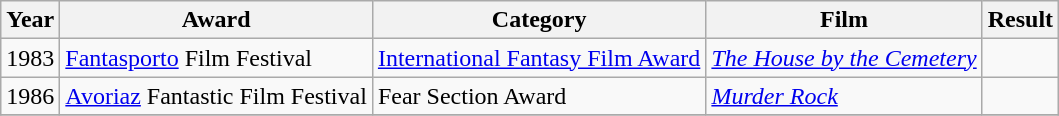<table class="wikitable">
<tr>
<th>Year</th>
<th>Award</th>
<th>Category</th>
<th>Film</th>
<th>Result</th>
</tr>
<tr>
<td>1983</td>
<td><a href='#'>Fantasporto</a> Film Festival</td>
<td><a href='#'>International Fantasy Film Award</a></td>
<td><em><a href='#'>The House by the Cemetery</a></em></td>
<td></td>
</tr>
<tr>
<td>1986</td>
<td><a href='#'>Avoriaz</a> Fantastic Film Festival</td>
<td>Fear Section Award</td>
<td><em><a href='#'>Murder Rock</a></em></td>
<td></td>
</tr>
<tr>
</tr>
</table>
